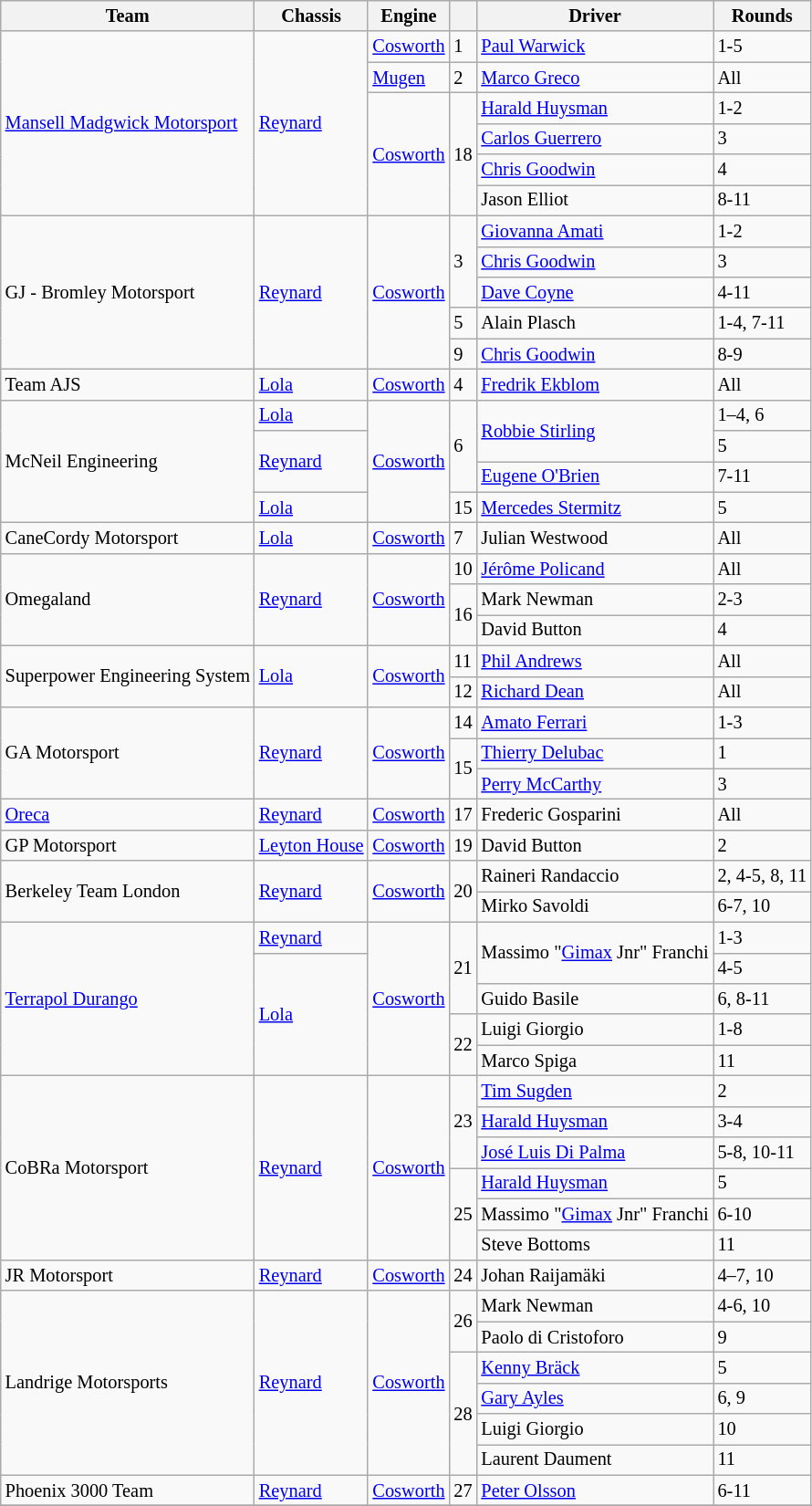<table class="wikitable" style="font-size:85%">
<tr>
<th>Team</th>
<th>Chassis</th>
<th>Engine</th>
<th></th>
<th>Driver</th>
<th>Rounds</th>
</tr>
<tr>
<td rowspan=6> <a href='#'>Mansell Madgwick Motorsport</a></td>
<td rowspan=6><a href='#'>Reynard</a></td>
<td><a href='#'>Cosworth</a></td>
<td>1</td>
<td> <a href='#'>Paul Warwick</a></td>
<td>1-5</td>
</tr>
<tr>
<td><a href='#'>Mugen</a></td>
<td>2</td>
<td> <a href='#'>Marco Greco</a></td>
<td>All</td>
</tr>
<tr>
<td rowspan=4><a href='#'>Cosworth</a></td>
<td rowspan=4>18</td>
<td> <a href='#'>Harald Huysman</a></td>
<td>1-2</td>
</tr>
<tr>
<td> <a href='#'>Carlos Guerrero</a></td>
<td>3</td>
</tr>
<tr>
<td> <a href='#'>Chris Goodwin</a></td>
<td>4</td>
</tr>
<tr>
<td> Jason Elliot</td>
<td>8-11</td>
</tr>
<tr>
<td rowspan=5> GJ - Bromley Motorsport</td>
<td rowspan=5><a href='#'>Reynard</a></td>
<td rowspan=5><a href='#'>Cosworth</a></td>
<td rowspan=3>3</td>
<td> <a href='#'>Giovanna Amati</a></td>
<td>1-2</td>
</tr>
<tr>
<td> <a href='#'>Chris Goodwin</a></td>
<td>3</td>
</tr>
<tr>
<td> <a href='#'>Dave Coyne</a></td>
<td>4-11</td>
</tr>
<tr>
<td>5</td>
<td> Alain Plasch</td>
<td>1-4, 7-11</td>
</tr>
<tr>
<td>9</td>
<td> <a href='#'>Chris Goodwin</a></td>
<td>8-9</td>
</tr>
<tr>
<td> Team AJS</td>
<td><a href='#'>Lola</a></td>
<td><a href='#'>Cosworth</a></td>
<td>4</td>
<td> <a href='#'>Fredrik Ekblom</a></td>
<td>All</td>
</tr>
<tr>
<td rowspan=4> McNeil Engineering</td>
<td><a href='#'>Lola</a></td>
<td rowspan=4><a href='#'>Cosworth</a></td>
<td rowspan=3>6</td>
<td rowspan=2> <a href='#'>Robbie Stirling</a></td>
<td>1–4, 6</td>
</tr>
<tr>
<td rowspan=2><a href='#'>Reynard</a></td>
<td>5</td>
</tr>
<tr>
<td> <a href='#'>Eugene O'Brien</a></td>
<td>7-11</td>
</tr>
<tr>
<td><a href='#'>Lola</a></td>
<td>15</td>
<td> <a href='#'>Mercedes Stermitz</a></td>
<td>5</td>
</tr>
<tr>
<td> CaneCordy Motorsport</td>
<td><a href='#'>Lola</a></td>
<td><a href='#'>Cosworth</a></td>
<td>7</td>
<td> Julian Westwood</td>
<td>All</td>
</tr>
<tr>
<td rowspan=3> Omegaland</td>
<td rowspan=3><a href='#'>Reynard</a></td>
<td rowspan=3><a href='#'>Cosworth</a></td>
<td>10</td>
<td> <a href='#'>Jérôme Policand</a></td>
<td>All</td>
</tr>
<tr>
<td rowspan=2>16</td>
<td> Mark Newman</td>
<td>2-3</td>
</tr>
<tr>
<td> David Button</td>
<td>4</td>
</tr>
<tr>
<td rowspan=2> Superpower Engineering System</td>
<td rowspan=2><a href='#'>Lola</a></td>
<td rowspan=2><a href='#'>Cosworth</a></td>
<td>11</td>
<td> <a href='#'>Phil Andrews</a></td>
<td>All</td>
</tr>
<tr>
<td>12</td>
<td> <a href='#'>Richard Dean</a></td>
<td>All</td>
</tr>
<tr>
<td rowspan=3> GA Motorsport</td>
<td rowspan=3><a href='#'>Reynard</a></td>
<td rowspan=3><a href='#'>Cosworth</a></td>
<td>14</td>
<td> <a href='#'>Amato Ferrari</a></td>
<td>1-3</td>
</tr>
<tr>
<td rowspan=2>15</td>
<td> <a href='#'>Thierry Delubac</a></td>
<td>1</td>
</tr>
<tr>
<td> <a href='#'>Perry McCarthy</a></td>
<td>3</td>
</tr>
<tr>
<td> <a href='#'>Oreca</a></td>
<td><a href='#'>Reynard</a></td>
<td><a href='#'>Cosworth</a></td>
<td>17</td>
<td> Frederic Gosparini</td>
<td>All</td>
</tr>
<tr>
<td> GP Motorsport</td>
<td><a href='#'>Leyton House</a></td>
<td><a href='#'>Cosworth</a></td>
<td>19</td>
<td> David Button</td>
<td>2</td>
</tr>
<tr>
<td rowspan=2> Berkeley Team London</td>
<td rowspan=2><a href='#'>Reynard</a></td>
<td rowspan=2><a href='#'>Cosworth</a></td>
<td rowspan=2>20</td>
<td> Raineri Randaccio</td>
<td>2, 4-5, 8, 11</td>
</tr>
<tr>
<td> Mirko Savoldi</td>
<td>6-7, 10</td>
</tr>
<tr>
<td rowspan=5> <a href='#'>Terrapol Durango</a></td>
<td><a href='#'>Reynard</a></td>
<td rowspan=5><a href='#'>Cosworth</a></td>
<td rowspan=3>21</td>
<td rowspan=2> Massimo "<a href='#'>Gimax</a> Jnr" Franchi</td>
<td>1-3</td>
</tr>
<tr>
<td rowspan=4><a href='#'>Lola</a></td>
<td>4-5</td>
</tr>
<tr>
<td> Guido Basile</td>
<td>6, 8-11</td>
</tr>
<tr>
<td rowspan=2>22</td>
<td> Luigi Giorgio</td>
<td>1-8</td>
</tr>
<tr>
<td> Marco Spiga</td>
<td>11</td>
</tr>
<tr>
<td rowspan=6> CoBRa Motorsport</td>
<td rowspan=6><a href='#'>Reynard</a></td>
<td rowspan=6><a href='#'>Cosworth</a></td>
<td rowspan=3>23</td>
<td> <a href='#'>Tim Sugden</a></td>
<td>2</td>
</tr>
<tr>
<td> <a href='#'>Harald Huysman</a></td>
<td>3-4</td>
</tr>
<tr>
<td> <a href='#'>José Luis Di Palma</a></td>
<td>5-8, 10-11</td>
</tr>
<tr>
<td rowspan=3>25</td>
<td> <a href='#'>Harald Huysman</a></td>
<td>5</td>
</tr>
<tr>
<td>  Massimo "<a href='#'>Gimax</a> Jnr" Franchi</td>
<td>6-10</td>
</tr>
<tr>
<td> Steve Bottoms</td>
<td>11</td>
</tr>
<tr>
<td> JR Motorsport</td>
<td><a href='#'>Reynard</a></td>
<td><a href='#'>Cosworth</a></td>
<td>24</td>
<td> Johan Raijamäki</td>
<td>4–7, 10</td>
</tr>
<tr>
<td rowspan=6> Landrige Motorsports</td>
<td rowspan=6><a href='#'>Reynard</a></td>
<td rowspan=6><a href='#'>Cosworth</a></td>
<td rowspan=2>26</td>
<td> Mark Newman</td>
<td>4-6, 10</td>
</tr>
<tr>
<td> Paolo di Cristoforo</td>
<td>9</td>
</tr>
<tr>
<td rowspan=4>28</td>
<td> <a href='#'>Kenny Bräck</a></td>
<td>5</td>
</tr>
<tr>
<td> <a href='#'>Gary Ayles</a></td>
<td>6, 9</td>
</tr>
<tr>
<td> Luigi Giorgio</td>
<td>10</td>
</tr>
<tr>
<td> Laurent Daument</td>
<td>11</td>
</tr>
<tr>
<td> Phoenix 3000 Team</td>
<td><a href='#'>Reynard</a></td>
<td><a href='#'>Cosworth</a></td>
<td>27</td>
<td> <a href='#'>Peter Olsson</a></td>
<td>6-11</td>
</tr>
<tr>
</tr>
</table>
